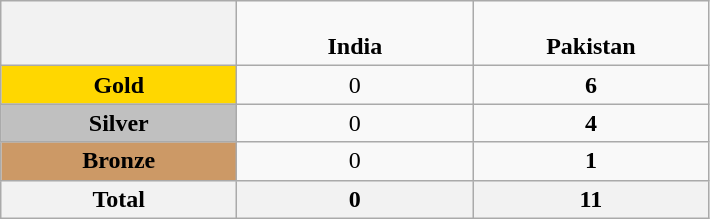<table class="wikitable" style="text-align:center">
<tr>
<th style="width:150px;"></th>
<td style="width:150px;" style="background-color:#0044AA"><span><br><strong>India</strong></span></td>
<td style="width:150px;"style="background-color:green"><span><br><strong>Pakistan</strong></span></td>
</tr>
<tr>
<td style="background:gold"><strong>Gold</strong></td>
<td>0</td>
<td><strong>6</strong></td>
</tr>
<tr>
<td style="background:silver"><strong>Silver</strong></td>
<td>0</td>
<td><strong>4</strong></td>
</tr>
<tr>
<td style="background:#cc9966"><strong>Bronze</strong></td>
<td>0</td>
<td><strong>1</strong></td>
</tr>
<tr>
<th>Total</th>
<th>0</th>
<th><strong>11</strong></th>
</tr>
</table>
